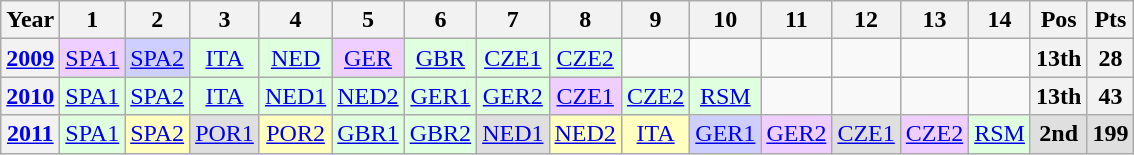<table class="wikitable" style="text-align:center">
<tr>
<th>Year</th>
<th>1</th>
<th>2</th>
<th>3</th>
<th>4</th>
<th>5</th>
<th>6</th>
<th>7</th>
<th>8</th>
<th>9</th>
<th>10</th>
<th>11</th>
<th>12</th>
<th>13</th>
<th>14</th>
<th>Pos</th>
<th>Pts</th>
</tr>
<tr>
<th><a href='#'>2009</a></th>
<td style="background:#efcfff;"><a href='#'>SPA1</a><br></td>
<td style="background:#cfcfff;"><a href='#'>SPA2</a><br></td>
<td style="background:#dfffdf;"><a href='#'>ITA</a><br></td>
<td style="background:#dfffdf;"><a href='#'>NED</a><br></td>
<td style="background:#efcfff;"><a href='#'>GER</a><br></td>
<td style="background:#dfffdf;"><a href='#'>GBR</a><br></td>
<td style="background:#dfffdf;"><a href='#'>CZE1</a><br></td>
<td style="background:#dfffdf;"><a href='#'>CZE2</a><br></td>
<td></td>
<td></td>
<td></td>
<td></td>
<td></td>
<td></td>
<th>13th</th>
<th>28</th>
</tr>
<tr>
<th><a href='#'>2010</a></th>
<td style="background:#dfffdf;"><a href='#'>SPA1</a><br></td>
<td style="background:#dfffdf;"><a href='#'>SPA2</a><br></td>
<td style="background:#dfffdf;"><a href='#'>ITA</a><br></td>
<td style="background:#dfffdf;"><a href='#'>NED1</a><br></td>
<td style="background:#dfffdf;"><a href='#'>NED2</a><br></td>
<td style="background:#dfffdf;"><a href='#'>GER1</a><br></td>
<td style="background:#dfffdf;"><a href='#'>GER2</a><br></td>
<td style="background:#efcfff;"><a href='#'>CZE1</a><br></td>
<td style="background:#dfffdf;"><a href='#'>CZE2</a><br></td>
<td style="background:#dfffdf;"><a href='#'>RSM</a><br></td>
<td></td>
<td></td>
<td></td>
<td></td>
<th>13th</th>
<th>43</th>
</tr>
<tr>
<th><a href='#'>2011</a></th>
<td style="background:#dfffdf;"><a href='#'>SPA1</a><br></td>
<td style="background:#ffffbf;"><a href='#'>SPA2</a><br></td>
<td style="background:#dfdfdf;"><a href='#'>POR1</a><br></td>
<td style="background:#ffffbf;"><a href='#'>POR2</a><br></td>
<td style="background:#dfffdf;"><a href='#'>GBR1</a><br></td>
<td style="background:#dfffdf;"><a href='#'>GBR2</a><br></td>
<td style="background:#dfdfdf;"><a href='#'>NED1</a><br></td>
<td style="background:#ffffbf;"><a href='#'>NED2</a><br></td>
<td style="background:#ffffbf;"><a href='#'>ITA</a><br></td>
<td style="background:#cfcfff;"><a href='#'>GER1</a><br></td>
<td style="background:#efcfff;"><a href='#'>GER2</a><br></td>
<td style="background:#dfdfdf;"><a href='#'>CZE1</a><br></td>
<td style="background:#efcfff;"><a href='#'>CZE2</a><br></td>
<td style="background:#dfffdf;"><a href='#'>RSM</a><br></td>
<th style="background:#dfdfdf;">2nd</th>
<th style="background:#dfdfdf;">199</th>
</tr>
</table>
